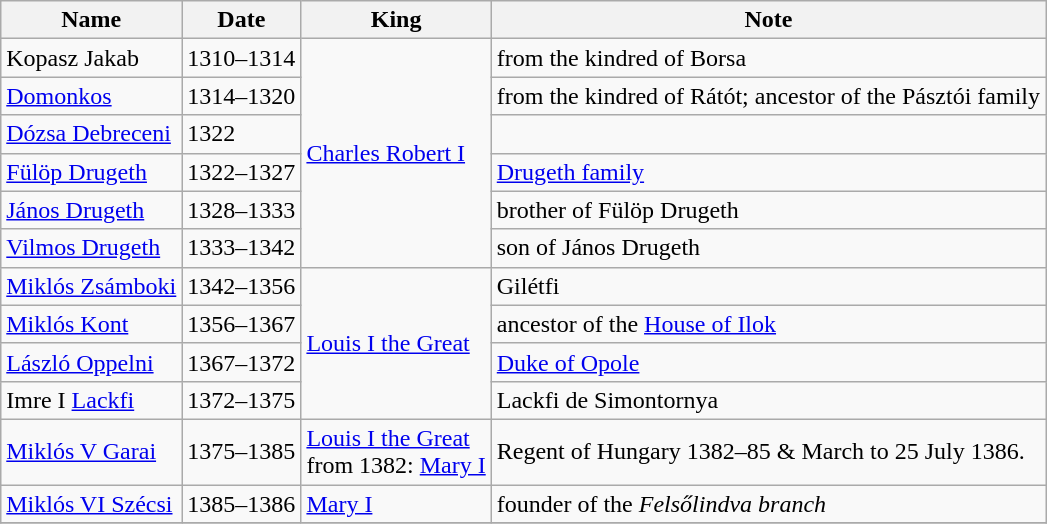<table class="wikitable">
<tr>
<th>Name</th>
<th>Date</th>
<th>King</th>
<th>Note</th>
</tr>
<tr>
<td>Kopasz Jakab</td>
<td>1310–1314</td>
<td rowspan="6"><a href='#'>Charles Robert I</a></td>
<td>from the kindred of Borsa</td>
</tr>
<tr>
<td><a href='#'>Domonkos</a></td>
<td>1314–1320</td>
<td>from the kindred of Rátót; ancestor of the Pásztói family</td>
</tr>
<tr>
<td><a href='#'>Dózsa Debreceni</a></td>
<td>1322</td>
<td></td>
</tr>
<tr>
<td><a href='#'>Fülöp Drugeth</a></td>
<td>1322–1327</td>
<td><a href='#'>Drugeth family</a></td>
</tr>
<tr>
<td><a href='#'>János Drugeth</a></td>
<td>1328–1333</td>
<td>brother of Fülöp Drugeth</td>
</tr>
<tr>
<td><a href='#'>Vilmos Drugeth</a></td>
<td>1333–1342</td>
<td>son of János Drugeth</td>
</tr>
<tr>
<td><a href='#'>Miklós Zsámboki</a></td>
<td>1342–1356</td>
<td rowspan="4"><a href='#'>Louis I the Great</a></td>
<td>Gilétfi</td>
</tr>
<tr>
<td><a href='#'>Miklós Kont</a></td>
<td>1356–1367</td>
<td>ancestor of the <a href='#'>House of Ilok</a></td>
</tr>
<tr>
<td><a href='#'>László Oppelni</a></td>
<td>1367–1372</td>
<td><a href='#'>Duke of Opole</a></td>
</tr>
<tr>
<td>Imre I <a href='#'>Lackfi</a></td>
<td>1372–1375</td>
<td>Lackfi de Simontornya</td>
</tr>
<tr>
<td><a href='#'>Miklós V Garai</a></td>
<td>1375–1385</td>
<td><a href='#'>Louis I the Great</a><br>from 1382: <a href='#'>Mary I</a></td>
<td>Regent of Hungary 1382–85 & March to 25 July 1386.</td>
</tr>
<tr>
<td><a href='#'>Miklós VI Szécsi</a></td>
<td>1385–1386</td>
<td><a href='#'>Mary I</a></td>
<td>founder of the <em>Felsőlindva branch</em></td>
</tr>
<tr>
</tr>
</table>
